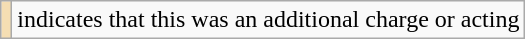<table class="wikitable">
<tr>
<td bgcolor=wheat></td>
<td>indicates that this was an additional charge or acting</td>
</tr>
</table>
